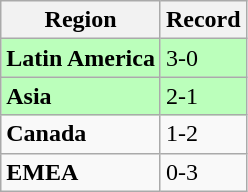<table class="wikitable">
<tr>
<th>Region</th>
<th>Record</th>
</tr>
<tr bgcolor=#bbffbb>
<td><strong>Latin America</strong></td>
<td>3-0</td>
</tr>
<tr bgcolor=#bbffbb>
<td><strong>Asia</strong></td>
<td>2-1</td>
</tr>
<tr>
<td><strong>Canada</strong></td>
<td>1-2</td>
</tr>
<tr>
<td><strong>EMEA</strong></td>
<td>0-3</td>
</tr>
</table>
